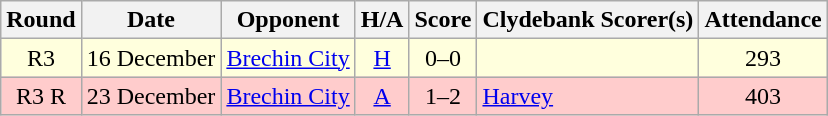<table class="wikitable" style="text-align:center">
<tr>
<th>Round</th>
<th>Date</th>
<th>Opponent</th>
<th>H/A</th>
<th>Score</th>
<th>Clydebank Scorer(s)</th>
<th>Attendance</th>
</tr>
<tr bgcolor=#FFFFDD>
<td>R3</td>
<td align=left>16 December</td>
<td align=left><a href='#'>Brechin City</a></td>
<td><a href='#'>H</a></td>
<td>0–0</td>
<td align=left></td>
<td>293</td>
</tr>
<tr bgcolor=#FFCCCC>
<td>R3 R</td>
<td align=left>23 December</td>
<td align=left><a href='#'>Brechin City</a></td>
<td><a href='#'>A</a></td>
<td>1–2</td>
<td align=left><a href='#'>Harvey</a></td>
<td>403</td>
</tr>
</table>
